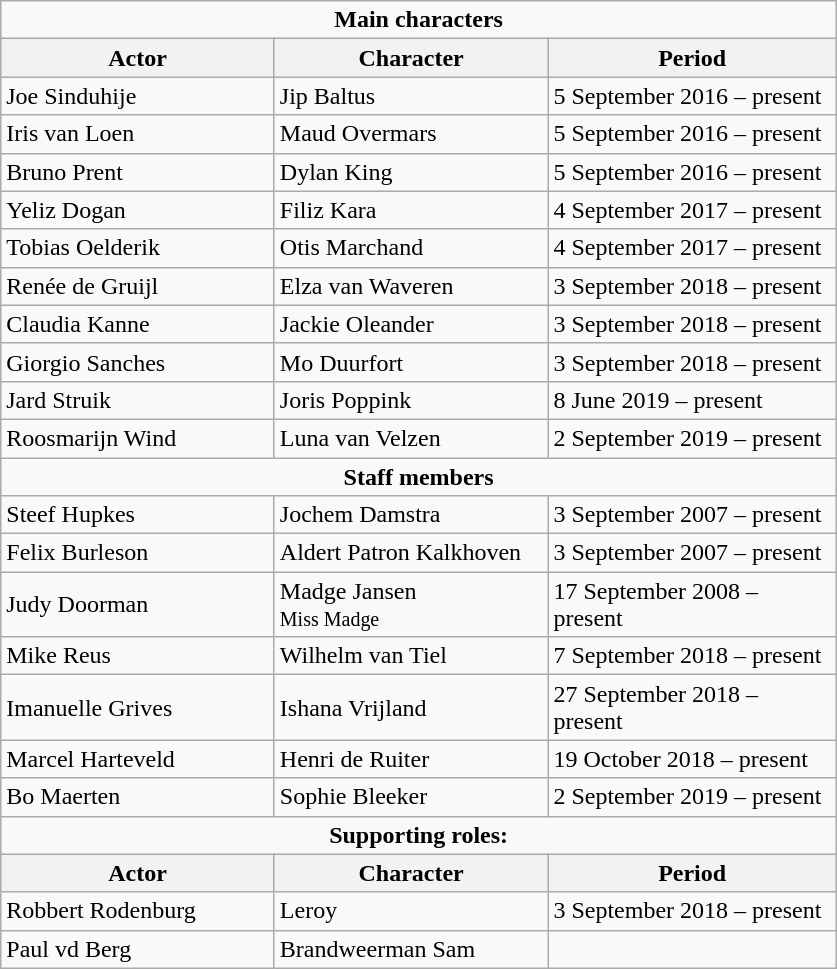<table class="wikitable">
<tr>
<td colspan="3" align="center"><strong>Main characters</strong></td>
</tr>
<tr>
<th width="175">Actor</th>
<th width="175">Character</th>
<th width="185">Period</th>
</tr>
<tr>
<td>Joe Sinduhije</td>
<td>Jip Baltus</td>
<td>5 September 2016 – present</td>
</tr>
<tr>
<td>Iris van Loen</td>
<td>Maud Overmars</td>
<td>5 September 2016 – present</td>
</tr>
<tr>
<td>Bruno Prent</td>
<td>Dylan King</td>
<td>5 September 2016 – present</td>
</tr>
<tr>
<td>Yeliz Dogan</td>
<td>Filiz Kara</td>
<td>4 September 2017 – present</td>
</tr>
<tr>
<td>Tobias Oelderik</td>
<td>Otis Marchand</td>
<td>4 September 2017 – present</td>
</tr>
<tr>
<td>Renée de Gruijl</td>
<td>Elza van Waveren</td>
<td>3 September 2018 – present</td>
</tr>
<tr>
<td>Claudia Kanne</td>
<td>Jackie Oleander</td>
<td>3 September 2018 – present</td>
</tr>
<tr>
<td>Giorgio Sanches</td>
<td>Mo Duurfort</td>
<td>3 September 2018 – present</td>
</tr>
<tr>
<td>Jard Struik</td>
<td>Joris Poppink</td>
<td>8 June 2019 – present</td>
</tr>
<tr>
<td>Roosmarijn Wind</td>
<td>Luna van Velzen</td>
<td>2 September 2019 – present</td>
</tr>
<tr>
<td colspan="3" align="center"><strong>Staff members</strong></td>
</tr>
<tr>
<td>Steef Hupkes</td>
<td>Jochem Damstra</td>
<td>3 September 2007 – present</td>
</tr>
<tr>
<td>Felix Burleson</td>
<td>Aldert Patron Kalkhoven</td>
<td>3 September 2007 – present</td>
</tr>
<tr>
<td>Judy Doorman</td>
<td>Madge Jansen<br><small>Miss Madge</small></td>
<td>17 September 2008 – present</td>
</tr>
<tr>
<td>Mike Reus</td>
<td>Wilhelm van Tiel</td>
<td>7 September 2018 – present</td>
</tr>
<tr>
<td>Imanuelle Grives</td>
<td>Ishana Vrijland</td>
<td>27 September 2018 – present</td>
</tr>
<tr>
<td>Marcel Harteveld</td>
<td>Henri de Ruiter</td>
<td>19 October 2018 – present</td>
</tr>
<tr>
<td>Bo Maerten</td>
<td>Sophie Bleeker</td>
<td>2 September 2019 – present</td>
</tr>
<tr>
<td colspan="3" align="center"><strong>Supporting roles:</strong></td>
</tr>
<tr>
<th width="175">Actor</th>
<th width="175">Character</th>
<th width="185">Period</th>
</tr>
<tr>
<td>Robbert Rodenburg</td>
<td>Leroy</td>
<td>3 September 2018 – present</td>
</tr>
<tr>
<td>Paul vd Berg</td>
<td>Brandweerman Sam</td>
<td></td>
</tr>
</table>
